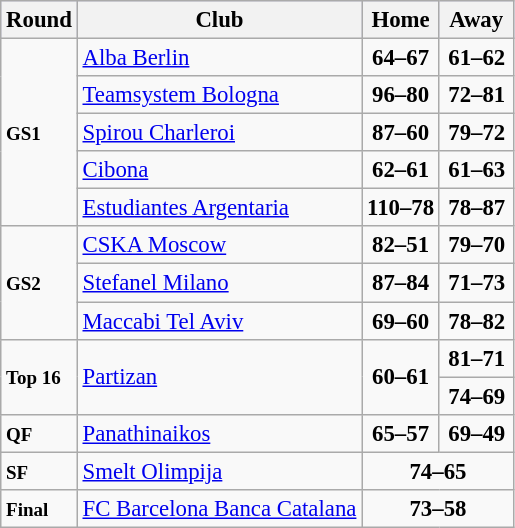<table class="wikitable" style="text-align: left; font-size:95%">
<tr bgcolor="#ccccff">
<th>Round</th>
<th>Club</th>
<th>Home</th>
<th> Away </th>
</tr>
<tr>
<td rowspan=5><small><strong>GS1</strong></small></td>
<td> <a href='#'>Alba Berlin</a></td>
<td style="text-align: center;"><strong>64–67</strong></td>
<td style="text-align: center;"><strong>61–62</strong></td>
</tr>
<tr>
<td> <a href='#'>Teamsystem Bologna</a></td>
<td style="text-align: center;"><strong>96–80</strong></td>
<td style="text-align: center;"><strong>72–81</strong></td>
</tr>
<tr>
<td> <a href='#'>Spirou Charleroi</a></td>
<td style="text-align: center;"><strong>87–60</strong></td>
<td style="text-align: center;"><strong>79–72</strong></td>
</tr>
<tr>
<td> <a href='#'>Cibona</a></td>
<td style="text-align: center;"><strong>62–61</strong></td>
<td style="text-align: center;"><strong>61–63</strong></td>
</tr>
<tr>
<td> <a href='#'>Estudiantes Argentaria</a></td>
<td style="text-align: center;"><strong>110–78</strong></td>
<td style="text-align: center;"><strong>78–87</strong></td>
</tr>
<tr>
<td rowspan=3><small><strong>GS2</strong></small></td>
<td> <a href='#'>CSKA Moscow</a></td>
<td style="text-align: center;"><strong>82–51</strong></td>
<td style="text-align: center;"><strong>79–70</strong></td>
</tr>
<tr>
<td> <a href='#'>Stefanel Milano</a></td>
<td style="text-align: center;"><strong>87–84</strong></td>
<td style="text-align: center;"><strong>71–73</strong></td>
</tr>
<tr>
<td> <a href='#'>Maccabi Tel Aviv</a></td>
<td style="text-align: center;"><strong>69–60</strong></td>
<td style="text-align: center;"><strong>78–82</strong></td>
</tr>
<tr>
<td rowspan=2><small><strong>Top 16</strong></small></td>
<td rowspan=2> <a href='#'>Partizan</a></td>
<td rowspan=2 style="text-align: center;"><strong>60–61</strong></td>
<td style="text-align: center;"><strong>81–71</strong></td>
</tr>
<tr>
<td style="text-align: center;"><strong>74–69</strong></td>
</tr>
<tr>
<td><small><strong>QF</strong></small></td>
<td> <a href='#'>Panathinaikos</a></td>
<td style="text-align: center;"><strong>65–57</strong></td>
<td style="text-align: center;"><strong>69–49</strong></td>
</tr>
<tr>
<td><small><strong>SF</strong></small></td>
<td> <a href='#'>Smelt Olimpija</a></td>
<td colspan=2 style="text-align: center;"><strong>74–65</strong></td>
</tr>
<tr>
<td><small><strong>Final</strong></small></td>
<td> <a href='#'>FC Barcelona Banca Catalana</a></td>
<td colspan=2 style="text-align: center;"><strong>73–58</strong></td>
</tr>
</table>
